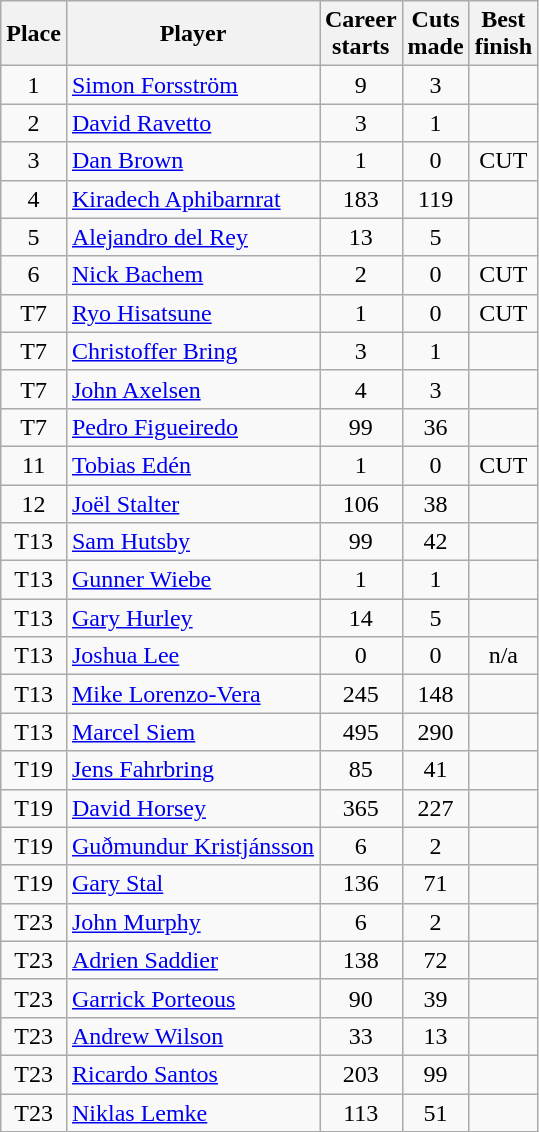<table class="sortable wikitable" style="text-align:center">
<tr>
<th>Place</th>
<th>Player</th>
<th>Career <br>starts</th>
<th>Cuts<br>made</th>
<th>Best<br>finish</th>
</tr>
<tr>
<td>1</td>
<td align=left> <a href='#'>Simon Forsström</a></td>
<td>9</td>
<td>3</td>
<td></td>
</tr>
<tr>
<td>2</td>
<td align=left> <a href='#'>David Ravetto</a></td>
<td>3</td>
<td>1</td>
<td></td>
</tr>
<tr>
<td>3</td>
<td align=left> <a href='#'>Dan Brown</a></td>
<td>1</td>
<td>0</td>
<td>CUT</td>
</tr>
<tr>
<td>4</td>
<td align=left> <a href='#'>Kiradech Aphibarnrat</a></td>
<td>183</td>
<td>119</td>
<td></td>
</tr>
<tr>
<td>5</td>
<td align=left> <a href='#'>Alejandro del Rey</a></td>
<td>13</td>
<td>5</td>
<td></td>
</tr>
<tr>
<td>6</td>
<td align=left> <a href='#'>Nick Bachem</a></td>
<td>2</td>
<td>0</td>
<td>CUT</td>
</tr>
<tr>
<td>T7</td>
<td align=left> <a href='#'>Ryo Hisatsune</a></td>
<td>1</td>
<td>0</td>
<td>CUT</td>
</tr>
<tr>
<td>T7</td>
<td align=left> <a href='#'>Christoffer Bring</a></td>
<td>3</td>
<td>1</td>
<td></td>
</tr>
<tr>
<td>T7</td>
<td align=left> <a href='#'>John Axelsen</a></td>
<td>4</td>
<td>3</td>
<td></td>
</tr>
<tr>
<td>T7</td>
<td align=left> <a href='#'>Pedro Figueiredo</a></td>
<td>99</td>
<td>36</td>
<td></td>
</tr>
<tr>
<td>11</td>
<td align=left> <a href='#'>Tobias Edén</a></td>
<td>1</td>
<td>0</td>
<td>CUT</td>
</tr>
<tr>
<td>12</td>
<td align=left> <a href='#'>Joël Stalter</a></td>
<td>106</td>
<td>38</td>
<td></td>
</tr>
<tr>
<td>T13</td>
<td align=left> <a href='#'>Sam Hutsby</a></td>
<td>99</td>
<td>42</td>
<td></td>
</tr>
<tr>
<td>T13</td>
<td align=left> <a href='#'>Gunner Wiebe</a></td>
<td>1</td>
<td>1</td>
<td></td>
</tr>
<tr>
<td>T13</td>
<td align=left> <a href='#'>Gary Hurley</a></td>
<td>14</td>
<td>5</td>
<td></td>
</tr>
<tr>
<td>T13</td>
<td align=left> <a href='#'>Joshua Lee</a></td>
<td>0</td>
<td>0</td>
<td>n/a</td>
</tr>
<tr>
<td>T13</td>
<td align=left> <a href='#'>Mike Lorenzo-Vera</a></td>
<td>245</td>
<td>148</td>
<td></td>
</tr>
<tr>
<td>T13</td>
<td align=left> <a href='#'>Marcel Siem</a></td>
<td>495</td>
<td>290</td>
<td></td>
</tr>
<tr>
<td>T19</td>
<td align=left> <a href='#'>Jens Fahrbring</a></td>
<td>85</td>
<td>41</td>
<td></td>
</tr>
<tr>
<td>T19</td>
<td align=left> <a href='#'>David Horsey</a></td>
<td>365</td>
<td>227</td>
<td></td>
</tr>
<tr>
<td>T19</td>
<td align=left> <a href='#'>Guðmundur Kristjánsson</a></td>
<td>6</td>
<td>2</td>
<td></td>
</tr>
<tr>
<td>T19</td>
<td align=left> <a href='#'>Gary Stal</a></td>
<td>136</td>
<td>71</td>
<td></td>
</tr>
<tr>
<td>T23</td>
<td align=left> <a href='#'>John Murphy</a></td>
<td>6</td>
<td>2</td>
<td></td>
</tr>
<tr>
<td>T23</td>
<td align=left> <a href='#'>Adrien Saddier</a></td>
<td>138</td>
<td>72</td>
<td></td>
</tr>
<tr>
<td>T23</td>
<td align=left> <a href='#'>Garrick Porteous</a></td>
<td>90</td>
<td>39</td>
<td></td>
</tr>
<tr>
<td>T23</td>
<td align=left> <a href='#'>Andrew Wilson</a></td>
<td>33</td>
<td>13</td>
<td></td>
</tr>
<tr>
<td>T23</td>
<td align=left> <a href='#'>Ricardo Santos</a></td>
<td>203</td>
<td>99</td>
<td></td>
</tr>
<tr>
<td>T23</td>
<td align=left> <a href='#'>Niklas Lemke</a></td>
<td>113</td>
<td>51</td>
<td></td>
</tr>
</table>
